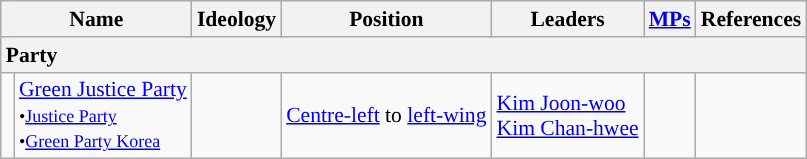<table class="wikitable" style="font-size:90%;">
<tr>
<th colspan="2">Name</th>
<th>Ideology</th>
<th>Position</th>
<th>Leaders</th>
<th><a href='#'>MPs</a></th>
<th>References</th>
</tr>
<tr>
<th colspan="10" style="text-align: left;">Party</th>
</tr>
<tr>
<td style="width:2px;background:"><br></td>
<td><a href='#'>Green Justice Party</a><br><small>•<a href='#'>Justice Party</a><br>•<a href='#'>Green Party Korea</a></small></td>
<td></td>
<td><a href='#'>Centre-left</a> to <a href='#'>left-wing</a></td>
<td><a href='#'>Kim Joon-woo</a><br><a href='#'>Kim Chan-hwee</a></td>
<td></td>
<td></td>
</tr>
</table>
